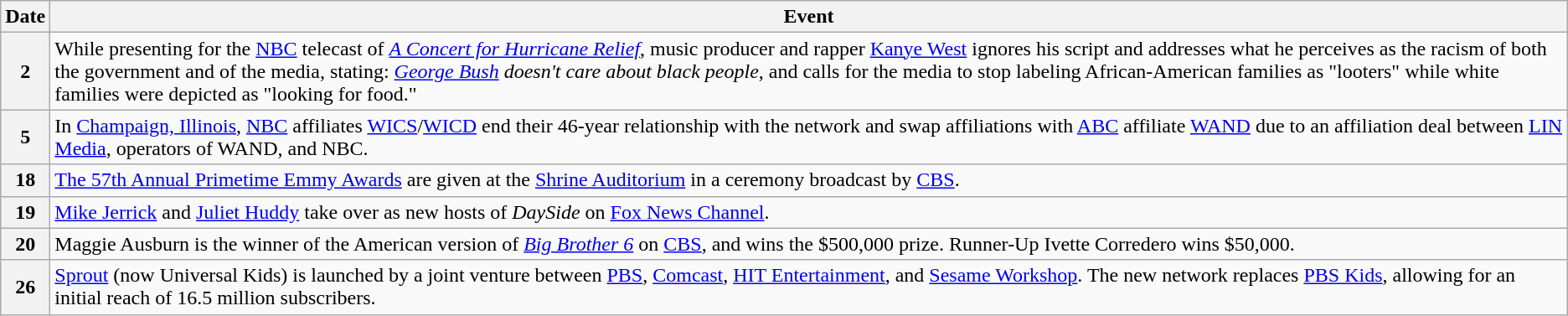<table class="wikitable">
<tr>
<th>Date</th>
<th>Event</th>
</tr>
<tr>
<th>2</th>
<td>While presenting for the <a href='#'>NBC</a> telecast of <em><a href='#'>A Concert for Hurricane Relief</a></em>, music producer and rapper <a href='#'>Kanye West</a> ignores his script and addresses what he perceives as the racism of both the government and of the media, stating: <em><a href='#'>George Bush</a> doesn't care about black people</em>, and calls for the media to stop labeling African-American families as "looters" while white families were depicted as "looking for food."</td>
</tr>
<tr>
<th>5</th>
<td>In <a href='#'>Champaign, Illinois</a>, <a href='#'>NBC</a> affiliates <a href='#'>WICS</a>/<a href='#'>WICD</a> end their 46-year relationship with the network and swap affiliations with <a href='#'>ABC</a> affiliate <a href='#'>WAND</a> due to an affiliation deal between <a href='#'>LIN Media</a>, operators of WAND, and NBC.</td>
</tr>
<tr>
<th>18</th>
<td><a href='#'>The 57th Annual Primetime Emmy Awards</a> are given at the <a href='#'>Shrine Auditorium</a> in a ceremony broadcast by <a href='#'>CBS</a>.</td>
</tr>
<tr>
<th>19</th>
<td><a href='#'>Mike Jerrick</a> and <a href='#'>Juliet Huddy</a> take over as new hosts of <em>DaySide</em> on <a href='#'>Fox News Channel</a>.</td>
</tr>
<tr>
<th>20</th>
<td>Maggie Ausburn is the winner of the American version of <em><a href='#'>Big Brother 6</a></em> on <a href='#'>CBS</a>, and wins the $500,000 prize. Runner-Up Ivette Corredero wins $50,000.</td>
</tr>
<tr>
<th>26</th>
<td><a href='#'>Sprout</a> (now Universal Kids) is launched by a joint venture between <a href='#'>PBS</a>, <a href='#'>Comcast</a>, <a href='#'>HIT Entertainment</a>, and <a href='#'>Sesame Workshop</a>. The new network replaces <a href='#'>PBS Kids</a>, allowing for an initial reach of 16.5 million subscribers.</td>
</tr>
</table>
